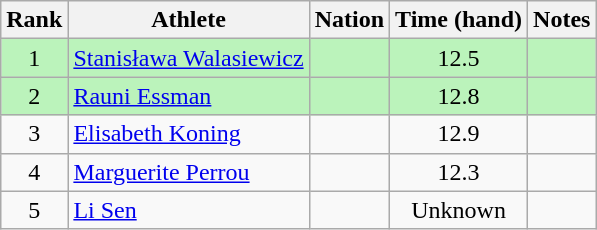<table class="wikitable sortable" style="text-align:center">
<tr>
<th>Rank</th>
<th>Athlete</th>
<th>Nation</th>
<th>Time (hand)</th>
<th>Notes</th>
</tr>
<tr bgcolor=#bbf3bb>
<td>1</td>
<td align=left><a href='#'>Stanisława Walasiewicz</a></td>
<td align=left></td>
<td>12.5</td>
<td></td>
</tr>
<tr bgcolor=#bbf3bb>
<td>2</td>
<td align=left><a href='#'>Rauni Essman</a></td>
<td align=left></td>
<td>12.8</td>
<td></td>
</tr>
<tr>
<td>3</td>
<td align=left><a href='#'>Elisabeth Koning</a></td>
<td align=left></td>
<td>12.9</td>
<td></td>
</tr>
<tr>
<td>4</td>
<td align=left><a href='#'>Marguerite Perrou</a></td>
<td align=left></td>
<td>12.3</td>
<td></td>
</tr>
<tr>
<td>5</td>
<td align=left><a href='#'>Li Sen</a></td>
<td align=left></td>
<td>Unknown</td>
<td></td>
</tr>
</table>
